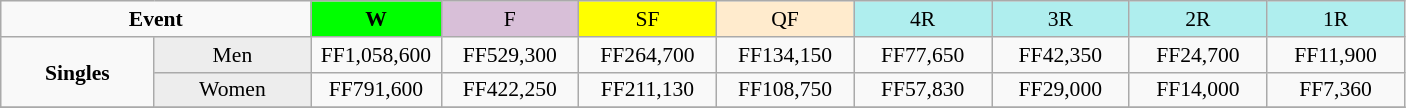<table class=wikitable style=font-size:90%;text-align:center>
<tr>
<td width=200 colspan=2><strong>Event</strong></td>
<td width=80 bgcolor=lime><strong>W</strong></td>
<td width=85 bgcolor=#D8BFD8>F</td>
<td width=85 bgcolor=#FFFF00>SF</td>
<td width=85 bgcolor=#ffebcd>QF</td>
<td width=85 bgcolor=#afeeee>4R</td>
<td width=85 bgcolor=#afeeee>3R</td>
<td width=85 bgcolor=#afeeee>2R</td>
<td width=85 bgcolor=#afeeee>1R</td>
</tr>
<tr>
<td rowspan=2><strong>Singles</strong> </td>
<td bgcolor=#EDEDED>Men</td>
<td>FF1,058,600</td>
<td>FF529,300</td>
<td>FF264,700</td>
<td>FF134,150</td>
<td>FF77,650</td>
<td>FF42,350</td>
<td>FF24,700</td>
<td>FF11,900</td>
</tr>
<tr>
<td bgcolor=#EDEDED>Women</td>
<td>FF791,600</td>
<td>FF422,250</td>
<td>FF211,130</td>
<td>FF108,750</td>
<td>FF57,830</td>
<td>FF29,000</td>
<td>FF14,000</td>
<td>FF7,360</td>
</tr>
<tr>
</tr>
</table>
